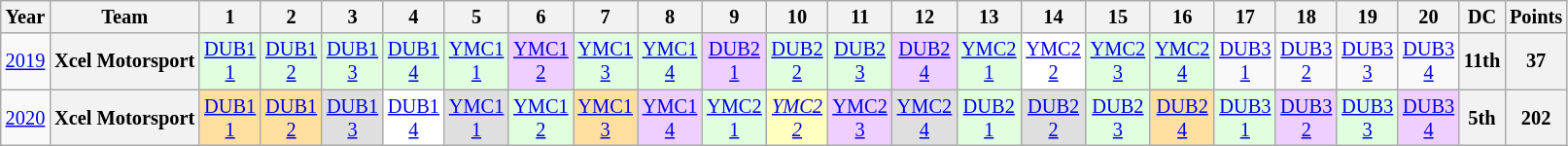<table class="wikitable" style="text-align:center; font-size:85%">
<tr>
<th>Year</th>
<th>Team</th>
<th>1</th>
<th>2</th>
<th>3</th>
<th>4</th>
<th>5</th>
<th>6</th>
<th>7</th>
<th>8</th>
<th>9</th>
<th>10</th>
<th>11</th>
<th>12</th>
<th>13</th>
<th>14</th>
<th>15</th>
<th>16</th>
<th>17</th>
<th>18</th>
<th>19</th>
<th>20</th>
<th>DC</th>
<th>Points</th>
</tr>
<tr>
<td><a href='#'>2019</a></td>
<th nowrap>Xcel Motorsport</th>
<td style="background:#DFFFDF;"><a href='#'>DUB1<br>1</a><br></td>
<td style="background:#DFFFDF;"><a href='#'>DUB1<br>2</a><br></td>
<td style="background:#DFFFDF;"><a href='#'>DUB1<br>3</a><br></td>
<td style="background:#DFFFDF;"><a href='#'>DUB1<br>4</a><br></td>
<td style="background:#DFFFDF;"><a href='#'>YMC1<br>1</a><br></td>
<td style="background:#EFCFFF;"><a href='#'>YMC1<br>2</a><br></td>
<td style="background:#DFFFDF;"><a href='#'>YMC1<br>3</a><br></td>
<td style="background:#DFFFDF;"><a href='#'>YMC1<br>4</a><br></td>
<td style="background:#EFCFFF;"><a href='#'>DUB2<br>1</a><br></td>
<td style="background:#DFFFDF;"><a href='#'>DUB2<br>2</a><br></td>
<td style="background:#DFFFDF;"><a href='#'>DUB2<br>3</a><br></td>
<td style="background:#EFCFFF;"><a href='#'>DUB2<br>4</a><br></td>
<td style="background:#DFFFDF;"><a href='#'>YMC2<br>1</a><br></td>
<td style="background:#FFFFFF;"><a href='#'>YMC2<br>2</a><br></td>
<td style="background:#DFFFDF;"><a href='#'>YMC2<br>3</a><br></td>
<td style="background:#DFFFDF;"><a href='#'>YMC2<br>4</a><br></td>
<td style="background:#;"><a href='#'>DUB3<br>1</a></td>
<td style="background:#;"><a href='#'>DUB3<br>2</a></td>
<td style="background:#;"><a href='#'>DUB3<br>3</a></td>
<td style="background:#;"><a href='#'>DUB3<br>4</a></td>
<th>11th</th>
<th>37</th>
</tr>
<tr>
<td><a href='#'>2020</a></td>
<th nowrap>Xcel Motorsport</th>
<td style="background:#FFDF9F;"><a href='#'>DUB1<br>1</a><br></td>
<td style="background:#FFDF9F;"><a href='#'>DUB1<br>2</a><br></td>
<td style="background:#DFDFDF;"><a href='#'>DUB1<br>3</a><br></td>
<td style="background:#FFFFFF;"><a href='#'>DUB1<br>4</a><br></td>
<td style="background:#DFDFDF;"><a href='#'>YMC1<br>1</a><br></td>
<td style="background:#DFFFDF;"><a href='#'>YMC1<br>2</a><br></td>
<td style="background:#FFDF9F;"><a href='#'>YMC1<br>3</a><br></td>
<td style="background:#EFCFFF;"><a href='#'>YMC1<br>4</a><br></td>
<td style="background:#DFFFDF;"><a href='#'>YMC2<br>1</a><br></td>
<td style="background:#FFFFBF;"><em><a href='#'>YMC2<br>2</a></em><br></td>
<td style="background:#EFCFFF;"><a href='#'>YMC2<br>3</a><br></td>
<td style="background:#DFDFDF;"><a href='#'>YMC2<br>4</a><br></td>
<td style="background:#DFFFDF;"><a href='#'>DUB2<br>1</a><br></td>
<td style="background:#DFDFDF;"><a href='#'>DUB2<br>2</a><br></td>
<td style="background:#DFFFDF;"><a href='#'>DUB2<br>3</a><br></td>
<td style="background:#FFDF9F;"><a href='#'>DUB2<br>4</a><br></td>
<td style="background:#DFFFDF;"><a href='#'>DUB3<br>1</a><br></td>
<td style="background:#EFCFFF;"><a href='#'>DUB3<br>2</a><br></td>
<td style="background:#DFFFDF;"><a href='#'>DUB3<br>3</a><br></td>
<td style="background:#EFCFFF;"><a href='#'>DUB3<br>4</a><br></td>
<th>5th</th>
<th>202</th>
</tr>
</table>
